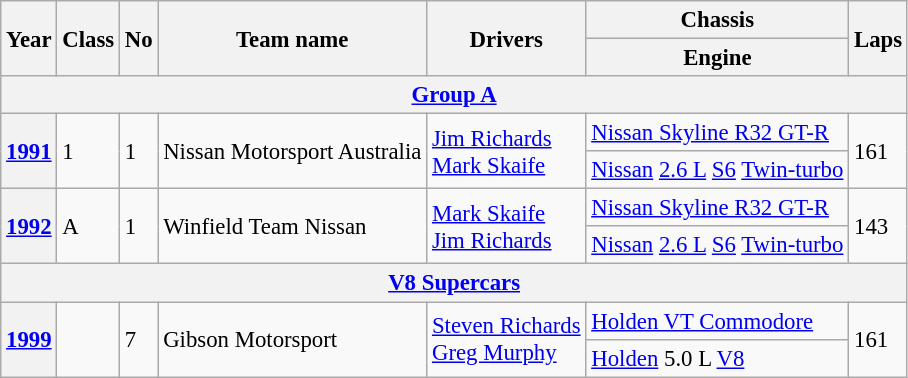<table class="wikitable" style="font-size: 95%;">
<tr>
<th rowspan=2>Year</th>
<th rowspan=2>Class</th>
<th rowspan=2>No</th>
<th rowspan=2>Team name</th>
<th rowspan=2>Drivers</th>
<th>Chassis</th>
<th rowspan=2>Laps</th>
</tr>
<tr>
<th>Engine</th>
</tr>
<tr>
<th colspan=8><a href='#'>Group A</a></th>
</tr>
<tr>
<th rowspan=2><a href='#'>1991</a></th>
<td rowspan=2>1</td>
<td rowspan=2>1</td>
<td rowspan=2>Nissan Motorsport Australia</td>
<td rowspan=2> <a href='#'>Jim Richards</a><br> <a href='#'>Mark Skaife</a></td>
<td><a href='#'>Nissan Skyline R32 GT-R</a></td>
<td rowspan=2>161</td>
</tr>
<tr>
<td><a href='#'>Nissan</a> <a href='#'>2.6 L</a> <a href='#'>S6</a> <a href='#'>Twin-turbo</a></td>
</tr>
<tr>
<th rowspan=2><a href='#'>1992</a></th>
<td rowspan=2>A</td>
<td rowspan=2>1</td>
<td rowspan=2>Winfield Team Nissan</td>
<td rowspan=2> <a href='#'>Mark Skaife</a><br> <a href='#'>Jim Richards</a></td>
<td><a href='#'>Nissan Skyline R32 GT-R</a></td>
<td rowspan=2>143</td>
</tr>
<tr>
<td><a href='#'>Nissan</a> <a href='#'>2.6 L</a> <a href='#'>S6</a> <a href='#'>Twin-turbo</a></td>
</tr>
<tr>
<th colspan=8><a href='#'>V8 Supercars</a></th>
</tr>
<tr>
<th rowspan=2><a href='#'>1999</a></th>
<td rowspan=2></td>
<td rowspan=2>7</td>
<td rowspan=2>Gibson Motorsport</td>
<td rowspan=2> <a href='#'>Steven Richards</a><br> <a href='#'>Greg Murphy</a></td>
<td><a href='#'>Holden VT Commodore</a></td>
<td rowspan=2>161</td>
</tr>
<tr>
<td><a href='#'>Holden</a> 5.0 L <a href='#'>V8</a></td>
</tr>
</table>
